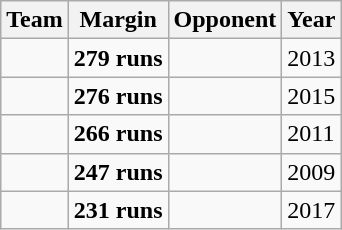<table class="wikitable">
<tr>
<th>Team</th>
<th>Margin</th>
<th>Opponent</th>
<th>Year</th>
</tr>
<tr>
<td></td>
<td><strong>279 runs</strong></td>
<td></td>
<td>2013</td>
</tr>
<tr>
<td></td>
<td><strong>276 runs</strong></td>
<td></td>
<td>2015</td>
</tr>
<tr>
<td></td>
<td><strong>266 runs</strong></td>
<td></td>
<td>2011</td>
</tr>
<tr>
<td></td>
<td><strong>247 runs</strong></td>
<td></td>
<td>2009</td>
</tr>
<tr>
<td></td>
<td><strong>231 runs</strong></td>
<td></td>
<td>2017</td>
</tr>
</table>
